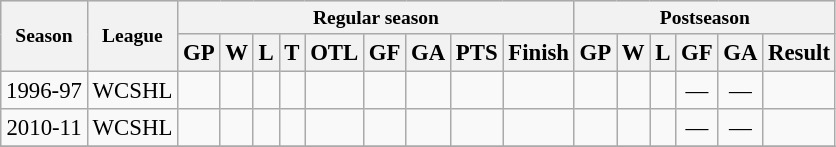<table class="wikitable plainrowheaders"  style="text-align: center; font-size: 95%">
<tr align="center" style="font-size: small; font-weight:bold; background-color:#dddddd; padding:5px;">
<th rowspan="2" scope="col">Season</th>
<th rowspan="2" scope="col">League</th>
<th colspan="9">Regular season</th>
<th colspan="9">Postseason</th>
</tr>
<tr>
<th scope="col">GP</th>
<th scope="col">W</th>
<th scope="col">L</th>
<th scope="col">T</th>
<th scope="col">OTL</th>
<th scope="col">GF</th>
<th scope="col">GA</th>
<th scope="col">PTS</th>
<th scope="col">Finish</th>
<th scope="col">GP</th>
<th scope="col">W</th>
<th scope="col">L</th>
<th scope="col">GF</th>
<th scope="col">GA</th>
<th scope="col">Result</th>
</tr>
<tr>
<td scope="row">1996-97</td>
<td>WCSHL</td>
<td></td>
<td></td>
<td></td>
<td></td>
<td></td>
<td></td>
<td></td>
<td></td>
<td></td>
<td></td>
<td></td>
<td></td>
<td>—</td>
<td>—</td>
<td></td>
</tr>
<tr>
<td scope="row">2010-11</td>
<td>WCSHL</td>
<td></td>
<td></td>
<td></td>
<td></td>
<td></td>
<td></td>
<td></td>
<td></td>
<td></td>
<td></td>
<td></td>
<td></td>
<td>—</td>
<td>—</td>
<td></td>
</tr>
<tr>
</tr>
</table>
